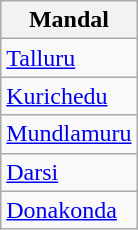<table class="wikitable sortable static-row-numbers static-row-header-hash">
<tr>
<th>Mandal</th>
</tr>
<tr>
<td><a href='#'>Talluru</a></td>
</tr>
<tr>
<td><a href='#'>Kurichedu</a></td>
</tr>
<tr>
<td><a href='#'>Mundlamuru</a></td>
</tr>
<tr>
<td><a href='#'>Darsi</a></td>
</tr>
<tr>
<td><a href='#'>Donakonda</a></td>
</tr>
</table>
